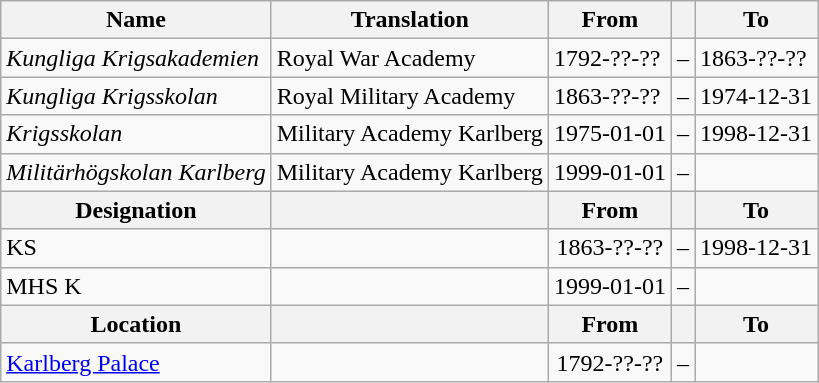<table class="wikitable">
<tr>
<th style="font-weight:bold;">Name</th>
<th style="font-weight:bold;">Translation</th>
<th style="text-align: center; font-weight:bold;">From</th>
<th></th>
<th style="text-align: center; font-weight:bold;">To</th>
</tr>
<tr>
<td style="font-style:italic;">Kungliga Krigsakademien</td>
<td>Royal War Academy</td>
<td>1792-??-??</td>
<td>–</td>
<td>1863-??-??</td>
</tr>
<tr>
<td style="font-style:italic;">Kungliga Krigsskolan</td>
<td>Royal Military Academy</td>
<td>1863-??-??</td>
<td>–</td>
<td>1974-12-31</td>
</tr>
<tr>
<td style="font-style:italic;">Krigsskolan</td>
<td>Military Academy Karlberg</td>
<td>1975-01-01</td>
<td>–</td>
<td>1998-12-31</td>
</tr>
<tr>
<td style="font-style:italic;">Militärhögskolan Karlberg</td>
<td>Military Academy Karlberg</td>
<td>1999-01-01</td>
<td>–</td>
<td></td>
</tr>
<tr>
<th style="font-weight:bold;">Designation</th>
<th style="font-weight:bold;"></th>
<th style="text-align: center; font-weight:bold;">From</th>
<th></th>
<th style="text-align: center; font-weight:bold;">To</th>
</tr>
<tr>
<td>KS</td>
<td></td>
<td style="text-align: center;">1863-??-??</td>
<td style="text-align: center;">–</td>
<td style="text-align: center;">1998-12-31</td>
</tr>
<tr>
<td>MHS K</td>
<td></td>
<td style="text-align: center;">1999-01-01</td>
<td style="text-align: center;">–</td>
<td style="text-align: center;"></td>
</tr>
<tr>
<th style="font-weight:bold;">Location</th>
<th style="font-weight:bold;"></th>
<th style="text-align: center; font-weight:bold;">From</th>
<th></th>
<th style="text-align: center; font-weight:bold;">To</th>
</tr>
<tr>
<td><a href='#'>Karlberg Palace</a></td>
<td></td>
<td style="text-align: center;">1792-??-??</td>
<td style="text-align: center;">–</td>
<td style="text-align: center;"></td>
</tr>
</table>
